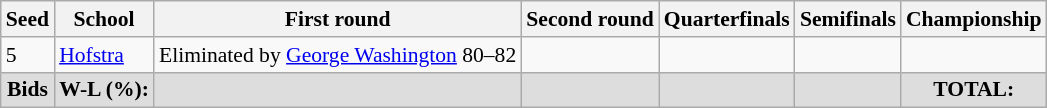<table class="sortable wikitable" style="white-space:nowrap; font-size:90%;">
<tr>
<th>Seed</th>
<th>School</th>
<th>First round</th>
<th>Second round</th>
<th>Quarterfinals</th>
<th>Semifinals</th>
<th>Championship</th>
</tr>
<tr>
<td>5</td>
<td><a href='#'>Hofstra</a></td>
<td>Eliminated by <a href='#'>George Washington</a> 80–82</td>
<td></td>
<td></td>
<td></td>
<td></td>
</tr>
<tr class="sortbottom"  style="text-align:center; background:#ddd;">
<td><strong> Bids</strong></td>
<td><strong>W-L (%):</strong></td>
<td></td>
<td></td>
<td></td>
<td></td>
<td><strong>TOTAL:</strong> </td>
</tr>
</table>
